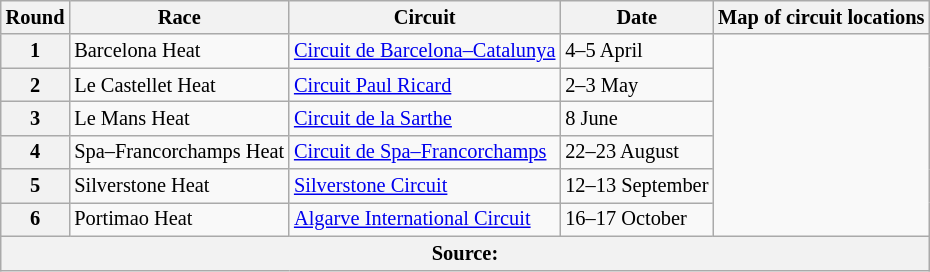<table class="wikitable" style="font-size: 85%;">
<tr>
<th>Round</th>
<th>Race</th>
<th>Circuit</th>
<th>Date</th>
<th>Map of circuit locations</th>
</tr>
<tr>
<th>1</th>
<td>Barcelona Heat</td>
<td> <a href='#'>Circuit de Barcelona–Catalunya</a></td>
<td>4–5 April</td>
<td rowspan="6"></td>
</tr>
<tr>
<th>2</th>
<td>Le Castellet Heat</td>
<td> <a href='#'>Circuit Paul Ricard</a></td>
<td>2–3 May</td>
</tr>
<tr>
<th>3</th>
<td>Le Mans Heat</td>
<td> <a href='#'>Circuit de la Sarthe</a></td>
<td>8 June</td>
</tr>
<tr>
<th>4</th>
<td>Spa–Francorchamps Heat</td>
<td> <a href='#'>Circuit de Spa–Francorchamps</a></td>
<td>22–23 August</td>
</tr>
<tr>
<th>5</th>
<td>Silverstone Heat</td>
<td> <a href='#'>Silverstone Circuit</a></td>
<td>12–13 September</td>
</tr>
<tr>
<th>6</th>
<td>Portimao Heat</td>
<td> <a href='#'>Algarve International Circuit</a></td>
<td>16–17 October</td>
</tr>
<tr>
<th colspan="5">Source:</th>
</tr>
</table>
